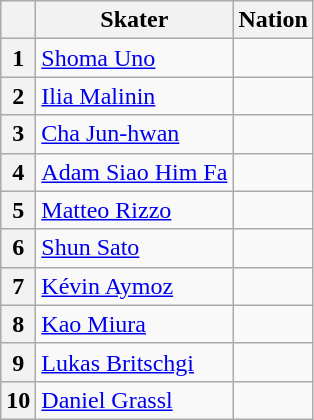<table class="wikitable sortable" style="text-align: left">
<tr>
<th scope="col"></th>
<th scope="col">Skater</th>
<th scope="col">Nation</th>
</tr>
<tr>
<th scope="row">1</th>
<td><a href='#'>Shoma Uno</a></td>
<td></td>
</tr>
<tr>
<th scope="row">2</th>
<td><a href='#'>Ilia Malinin</a></td>
<td></td>
</tr>
<tr>
<th scope="row">3</th>
<td><a href='#'>Cha Jun-hwan</a></td>
<td></td>
</tr>
<tr>
<th scope="row">4</th>
<td><a href='#'>Adam Siao Him Fa</a></td>
<td></td>
</tr>
<tr>
<th scope="row">5</th>
<td><a href='#'>Matteo Rizzo</a></td>
<td></td>
</tr>
<tr>
<th scope="row">6</th>
<td><a href='#'>Shun Sato</a></td>
<td></td>
</tr>
<tr>
<th scope="row">7</th>
<td><a href='#'>Kévin Aymoz</a></td>
<td></td>
</tr>
<tr>
<th scope="row">8</th>
<td><a href='#'>Kao Miura</a></td>
<td></td>
</tr>
<tr>
<th scope="row">9</th>
<td><a href='#'>Lukas Britschgi</a></td>
<td></td>
</tr>
<tr>
<th scope="row">10</th>
<td><a href='#'>Daniel Grassl</a></td>
<td></td>
</tr>
</table>
